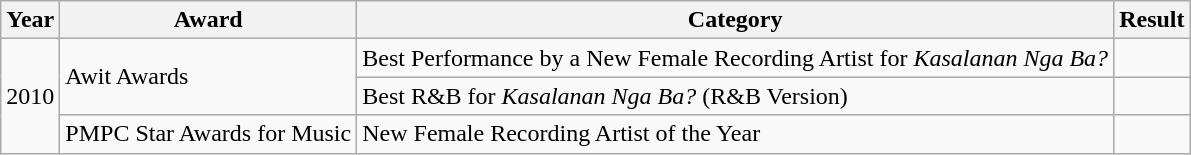<table class="wikitable">
<tr>
<th>Year</th>
<th>Award</th>
<th>Category</th>
<th>Result</th>
</tr>
<tr>
<td rowspan="3">2010</td>
<td rowspan="2">Awit Awards</td>
<td>Best Performance by a New Female Recording Artist for <em>Kasalanan Nga Ba?</em></td>
<td></td>
</tr>
<tr>
<td>Best R&B for <em>Kasalanan Nga Ba?</em> (R&B Version)</td>
<td></td>
</tr>
<tr>
<td>PMPC Star Awards for Music</td>
<td>New Female Recording Artist of the Year</td>
<td></td>
</tr>
</table>
